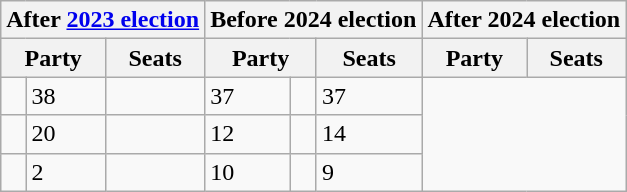<table class="wikitable">
<tr>
<th colspan="3">After <a href='#'>2023 election</a></th>
<th colspan="3">Before 2024 election</th>
<th colspan="3">After 2024 election</th>
</tr>
<tr>
<th colspan="2">Party</th>
<th>Seats</th>
<th colspan="2">Party</th>
<th>Seats</th>
<th colspan="2">Party</th>
<th>Seats</th>
</tr>
<tr>
<td></td>
<td>38</td>
<td></td>
<td>37</td>
<td></td>
<td>37</td>
</tr>
<tr>
<td></td>
<td>20</td>
<td></td>
<td>12</td>
<td></td>
<td>14</td>
</tr>
<tr>
<td></td>
<td>2</td>
<td></td>
<td>10</td>
<td></td>
<td>9</td>
</tr>
</table>
